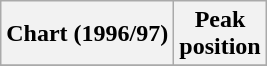<table class="wikitable sortable plainrowheaders" style="text-align:center">
<tr>
<th scope="col">Chart (1996/97)</th>
<th scope="col">Peak<br>position</th>
</tr>
<tr>
</tr>
</table>
